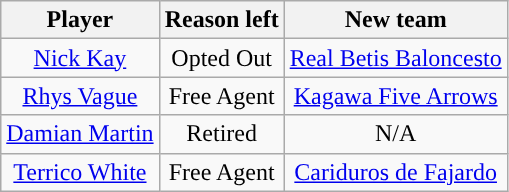<table class="wikitable sortable sortable" style="text-align: center">
<tr>
<th>Player</th>
<th>Reason left</th>
<th>New team</th>
</tr>
<tr>
<td><a href='#'>Nick Kay</a></td>
<td>Opted Out</td>
<td><a href='#'>Real Betis Baloncesto</a></td>
</tr>
<tr>
<td><a href='#'>Rhys Vague</a></td>
<td>Free Agent</td>
<td><a href='#'>Kagawa Five Arrows</a></td>
</tr>
<tr>
<td><a href='#'>Damian Martin</a></td>
<td>Retired</td>
<td>N/A</td>
</tr>
<tr>
<td><a href='#'>Terrico White</a></td>
<td>Free Agent</td>
<td><a href='#'>Cariduros de Fajardo</a></td>
</tr>
</table>
